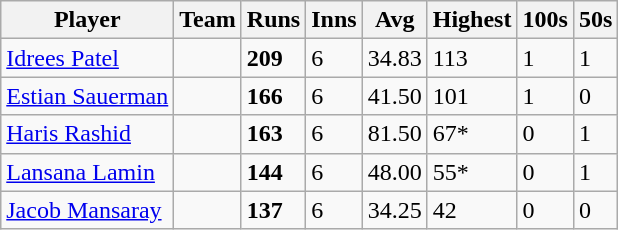<table class="wikitable">
<tr>
<th>Player</th>
<th>Team</th>
<th>Runs</th>
<th>Inns</th>
<th>Avg</th>
<th>Highest</th>
<th>100s</th>
<th>50s</th>
</tr>
<tr>
<td><a href='#'>Idrees Patel</a></td>
<td></td>
<td><strong>209</strong></td>
<td>6</td>
<td>34.83</td>
<td>113</td>
<td>1</td>
<td>1</td>
</tr>
<tr>
<td><a href='#'>Estian Sauerman</a></td>
<td></td>
<td><strong>166</strong></td>
<td>6</td>
<td>41.50</td>
<td>101</td>
<td>1</td>
<td>0</td>
</tr>
<tr>
<td><a href='#'>Haris Rashid</a></td>
<td></td>
<td><strong>163</strong></td>
<td>6</td>
<td>81.50</td>
<td>67*</td>
<td>0</td>
<td>1</td>
</tr>
<tr>
<td><a href='#'>Lansana Lamin</a></td>
<td></td>
<td><strong>144</strong></td>
<td>6</td>
<td>48.00</td>
<td>55*</td>
<td>0</td>
<td>1</td>
</tr>
<tr>
<td><a href='#'>Jacob Mansaray</a></td>
<td></td>
<td><strong>137</strong></td>
<td>6</td>
<td>34.25</td>
<td>42</td>
<td>0</td>
<td>0</td>
</tr>
</table>
